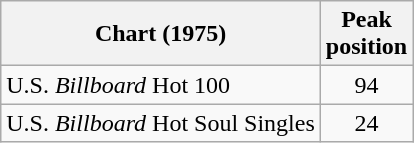<table class="wikitable">
<tr>
<th>Chart (1975)</th>
<th>Peak<br>position</th>
</tr>
<tr>
<td>U.S. <em>Billboard</em> Hot 100</td>
<td align="center">94</td>
</tr>
<tr>
<td>U.S. <em>Billboard</em> Hot Soul Singles</td>
<td align="center">24</td>
</tr>
</table>
